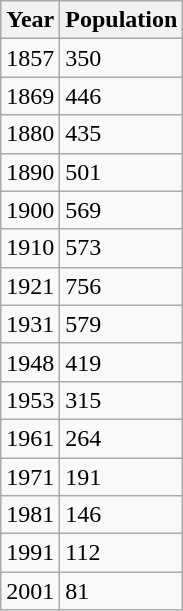<table class="wikitable" border="1">
<tr>
<th>Year</th>
<th>Population</th>
</tr>
<tr>
<td>1857</td>
<td>350</td>
</tr>
<tr>
<td>1869</td>
<td>446</td>
</tr>
<tr>
<td>1880</td>
<td>435</td>
</tr>
<tr>
<td>1890</td>
<td>501</td>
</tr>
<tr>
<td>1900</td>
<td>569</td>
</tr>
<tr>
<td>1910</td>
<td>573</td>
</tr>
<tr>
<td>1921</td>
<td>756</td>
</tr>
<tr>
<td>1931</td>
<td>579</td>
</tr>
<tr>
<td>1948</td>
<td>419</td>
</tr>
<tr>
<td>1953</td>
<td>315</td>
</tr>
<tr>
<td>1961</td>
<td>264</td>
</tr>
<tr>
<td>1971</td>
<td>191</td>
</tr>
<tr>
<td>1981</td>
<td>146</td>
</tr>
<tr>
<td>1991</td>
<td>112</td>
</tr>
<tr>
<td>2001</td>
<td>81</td>
</tr>
</table>
